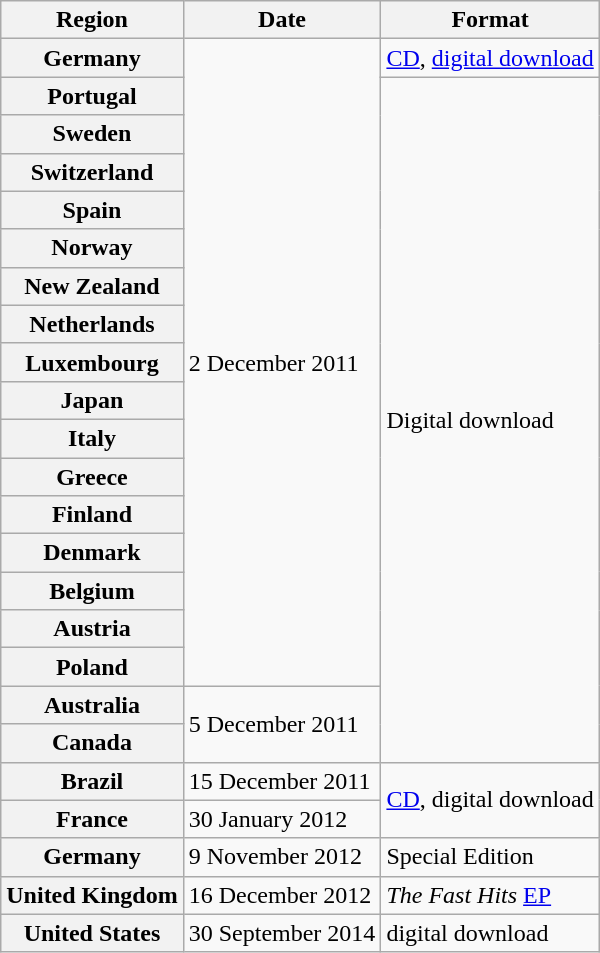<table class="wikitable plainrowheaders">
<tr>
<th scope="col">Region</th>
<th scope="col">Date</th>
<th scope="col">Format</th>
</tr>
<tr>
<th scope="row">Germany</th>
<td rowspan="17">2 December 2011</td>
<td><a href='#'>CD</a>, <a href='#'>digital download</a></td>
</tr>
<tr>
<th scope="row">Portugal</th>
<td rowspan="18">Digital download</td>
</tr>
<tr>
<th scope="row">Sweden</th>
</tr>
<tr>
<th scope="row">Switzerland</th>
</tr>
<tr>
<th scope="row">Spain</th>
</tr>
<tr>
<th scope="row">Norway</th>
</tr>
<tr>
<th scope="row">New Zealand</th>
</tr>
<tr>
<th scope="row">Netherlands</th>
</tr>
<tr>
<th scope="row">Luxembourg</th>
</tr>
<tr>
<th scope="row">Japan</th>
</tr>
<tr>
<th scope="row">Italy</th>
</tr>
<tr>
<th scope="row">Greece</th>
</tr>
<tr>
<th scope="row">Finland</th>
</tr>
<tr>
<th scope="row">Denmark</th>
</tr>
<tr>
<th scope="row">Belgium</th>
</tr>
<tr>
<th scope="row">Austria</th>
</tr>
<tr>
<th scope="row">Poland</th>
</tr>
<tr>
<th scope="row">Australia</th>
<td rowspan="2">5 December 2011</td>
</tr>
<tr>
<th scope="row">Canada</th>
</tr>
<tr>
<th scope="row">Brazil</th>
<td>15 December 2011</td>
<td rowspan=2><a href='#'>CD</a>, digital download</td>
</tr>
<tr>
<th scope="row">France</th>
<td>30 January 2012</td>
</tr>
<tr>
<th scope="row">Germany</th>
<td>9 November 2012</td>
<td>Special Edition</td>
</tr>
<tr>
<th scope="row">United Kingdom</th>
<td>16 December 2012</td>
<td><em>The Fast Hits</em> <a href='#'>EP</a></td>
</tr>
<tr>
<th scope="row">United States</th>
<td>30 September 2014</td>
<td>digital download</td>
</tr>
</table>
